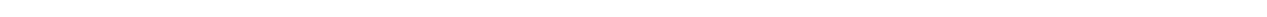<table style="width:88%; text-align:center;">
<tr style="color:white;">
<td style="background:"><strong>2</strong></td>
<td style="background:"><strong>49</strong></td>
<td style="background:"><strong>7</strong></td>
<td style="background:"><strong>46</strong></td>
</tr>
</table>
